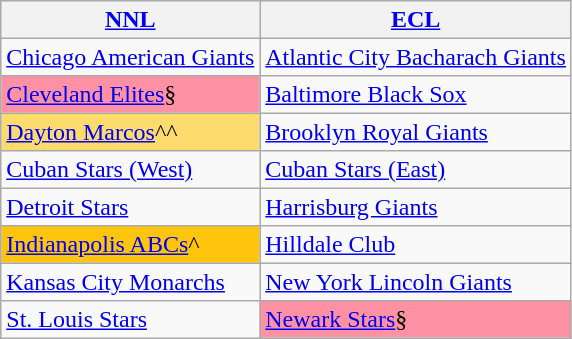<table class="wikitable" style="font-size:100%;line-height:1.1;">
<tr>
<th><a href='#'>NNL</a></th>
<th><a href='#'>ECL</a></th>
</tr>
<tr>
<td><a href='#'>Chicago American Giants</a></td>
<td><a href='#'>Atlantic City Bacharach Giants</a></td>
</tr>
<tr>
<td style="background-color: #FF91A4;"><a href='#'>Cleveland Elites</a>§</td>
<td><a href='#'>Baltimore Black Sox</a></td>
</tr>
<tr>
<td style="background-color: #FDDB6D;"><a href='#'>Dayton Marcos</a>^^</td>
<td><a href='#'>Brooklyn Royal Giants</a></td>
</tr>
<tr>
<td><a href='#'>Cuban Stars (West)</a></td>
<td><a href='#'>Cuban Stars (East)</a></td>
</tr>
<tr>
<td><a href='#'>Detroit Stars</a></td>
<td><a href='#'>Harrisburg Giants</a></td>
</tr>
<tr>
<td style="background-color: #FFC40C;"><a href='#'>Indianapolis ABCs</a>^</td>
<td><a href='#'>Hilldale Club</a></td>
</tr>
<tr>
<td><a href='#'>Kansas City Monarchs</a></td>
<td><a href='#'>New York Lincoln Giants</a></td>
</tr>
<tr>
<td><a href='#'>St. Louis Stars</a></td>
<td style="background-color:#FF91A4;"><a href='#'>Newark Stars</a>§</td>
</tr>
</table>
